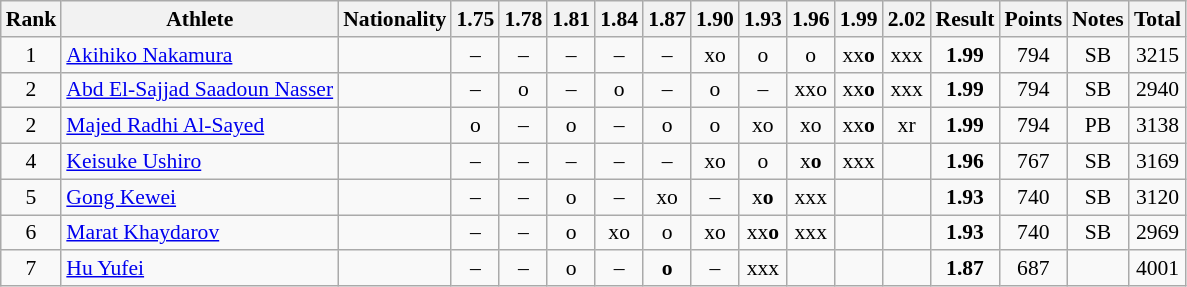<table class="wikitable sortable" style="text-align:center; font-size:90%">
<tr>
<th>Rank</th>
<th>Athlete</th>
<th>Nationality</th>
<th>1.75</th>
<th>1.78</th>
<th>1.81</th>
<th>1.84</th>
<th>1.87</th>
<th>1.90</th>
<th>1.93</th>
<th>1.96</th>
<th>1.99</th>
<th>2.02</th>
<th>Result</th>
<th>Points</th>
<th>Notes</th>
<th>Total</th>
</tr>
<tr>
<td>1</td>
<td align="left"><a href='#'>Akihiko Nakamura</a></td>
<td align=left></td>
<td>–</td>
<td>–</td>
<td>–</td>
<td>–</td>
<td>–</td>
<td>xo</td>
<td>o</td>
<td>o</td>
<td>xx<strong>o</strong></td>
<td>xxx</td>
<td><strong>1.99</strong></td>
<td>794</td>
<td>SB</td>
<td>3215</td>
</tr>
<tr>
<td>2</td>
<td align="left"><a href='#'>Abd El-Sajjad Saadoun Nasser</a></td>
<td align=left></td>
<td>–</td>
<td>o</td>
<td>–</td>
<td>o</td>
<td>–</td>
<td>o</td>
<td>–</td>
<td>xxo</td>
<td>xx<strong>o</strong></td>
<td>xxx</td>
<td><strong>1.99</strong></td>
<td>794</td>
<td>SB</td>
<td>2940</td>
</tr>
<tr>
<td>2</td>
<td align="left"><a href='#'>Majed Radhi Al-Sayed</a></td>
<td align=left></td>
<td>o</td>
<td>–</td>
<td>o</td>
<td>–</td>
<td>o</td>
<td>o</td>
<td>xo</td>
<td>xo</td>
<td>xx<strong>o</strong></td>
<td>xr</td>
<td><strong>1.99</strong></td>
<td>794</td>
<td>PB</td>
<td>3138</td>
</tr>
<tr>
<td>4</td>
<td align="left"><a href='#'>Keisuke Ushiro</a></td>
<td align=left></td>
<td>–</td>
<td>–</td>
<td>–</td>
<td>–</td>
<td>–</td>
<td>xo</td>
<td>o</td>
<td>x<strong>o</strong></td>
<td>xxx</td>
<td></td>
<td><strong>1.96</strong></td>
<td>767</td>
<td>SB</td>
<td>3169</td>
</tr>
<tr>
<td>5</td>
<td align="left"><a href='#'>Gong Kewei</a></td>
<td align=left></td>
<td>–</td>
<td>–</td>
<td>o</td>
<td>–</td>
<td>xo</td>
<td>–</td>
<td>x<strong>o</strong></td>
<td>xxx</td>
<td></td>
<td></td>
<td><strong>1.93</strong></td>
<td>740</td>
<td>SB</td>
<td>3120</td>
</tr>
<tr>
<td>6</td>
<td align="left"><a href='#'>Marat Khaydarov</a></td>
<td align=left></td>
<td>–</td>
<td>–</td>
<td>o</td>
<td>xo</td>
<td>o</td>
<td>xo</td>
<td>xx<strong>o</strong></td>
<td>xxx</td>
<td></td>
<td></td>
<td><strong>1.93</strong></td>
<td>740</td>
<td>SB</td>
<td>2969</td>
</tr>
<tr>
<td>7</td>
<td align="left"><a href='#'>Hu Yufei</a></td>
<td align=left></td>
<td>–</td>
<td>–</td>
<td>o</td>
<td>–</td>
<td><strong>o</strong></td>
<td>–</td>
<td>xxx</td>
<td></td>
<td></td>
<td></td>
<td><strong>1.87</strong></td>
<td>687</td>
<td></td>
<td>4001</td>
</tr>
</table>
